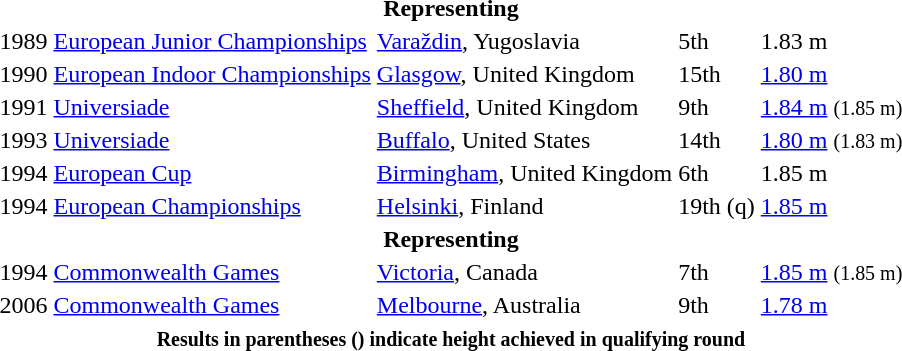<table>
<tr>
<th colspan=6>Representing </th>
</tr>
<tr>
<td>1989</td>
<td><a href='#'>European Junior Championships</a></td>
<td><a href='#'>Varaždin</a>, Yugoslavia</td>
<td>5th</td>
<td>1.83 m</td>
</tr>
<tr>
<td>1990</td>
<td><a href='#'>European Indoor Championships</a></td>
<td><a href='#'>Glasgow</a>, United Kingdom</td>
<td>15th</td>
<td><a href='#'>1.80 m</a></td>
</tr>
<tr>
<td>1991</td>
<td><a href='#'>Universiade</a></td>
<td><a href='#'>Sheffield</a>, United Kingdom</td>
<td>9th</td>
<td><a href='#'>1.84 m</a> <small>(1.85 m)</small></td>
</tr>
<tr>
<td>1993</td>
<td><a href='#'>Universiade</a></td>
<td><a href='#'>Buffalo</a>, United States</td>
<td>14th</td>
<td><a href='#'>1.80 m</a> <small>(1.83 m)</small></td>
</tr>
<tr>
<td>1994</td>
<td><a href='#'>European Cup</a></td>
<td><a href='#'>Birmingham</a>, United Kingdom</td>
<td>6th</td>
<td>1.85 m</td>
</tr>
<tr>
<td>1994</td>
<td><a href='#'>European Championships</a></td>
<td><a href='#'>Helsinki</a>, Finland</td>
<td>19th (q)</td>
<td><a href='#'>1.85 m</a></td>
</tr>
<tr>
<th colspan=6>Representing </th>
</tr>
<tr>
<td>1994</td>
<td><a href='#'>Commonwealth Games</a></td>
<td><a href='#'>Victoria</a>, Canada</td>
<td>7th</td>
<td><a href='#'>1.85 m</a> <small>(1.85 m)</small></td>
</tr>
<tr>
<td>2006</td>
<td><a href='#'>Commonwealth Games</a></td>
<td><a href='#'>Melbourne</a>, Australia</td>
<td>9th</td>
<td><a href='#'>1.78 m</a></td>
</tr>
<tr>
<th colspan=6><small><strong> Results in parentheses () indicate height achieved in qualifying round</strong></small></th>
</tr>
</table>
